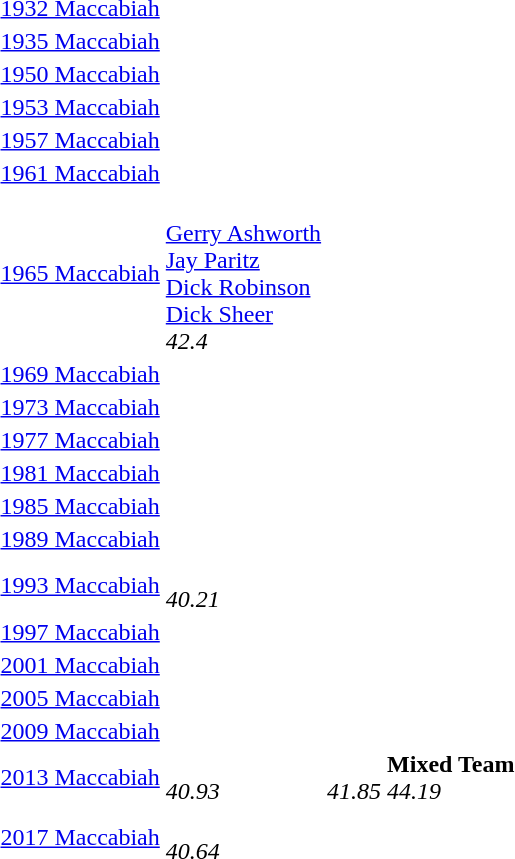<table>
<tr valign="top">
<td><a href='#'>1932 Maccabiah</a></td>
<td></td>
<td></td>
<td></td>
</tr>
<tr>
<td><a href='#'>1935 Maccabiah</a></td>
<td></td>
<td></td>
<td></td>
</tr>
<tr>
<td><a href='#'>1950 Maccabiah</a></td>
<td></td>
<td></td>
<td></td>
</tr>
<tr>
<td><a href='#'>1953 Maccabiah</a></td>
<td></td>
<td></td>
<td></td>
</tr>
<tr>
<td><a href='#'>1957 Maccabiah</a></td>
<td></td>
<td></td>
<td></td>
</tr>
<tr>
<td><a href='#'>1961 Maccabiah</a></td>
<td></td>
<td></td>
<td></td>
</tr>
<tr>
<td><a href='#'>1965 Maccabiah</a></td>
<td><br><a href='#'>Gerry Ashworth</a><br><a href='#'>Jay Paritz</a><br><a href='#'>Dick Robinson</a><br><a href='#'>Dick Sheer</a><br><em>42.4 </em></td>
<td></td>
<td></td>
</tr>
<tr>
<td><a href='#'>1969 Maccabiah</a></td>
<td></td>
<td></td>
<td></td>
</tr>
<tr>
<td><a href='#'>1973 Maccabiah</a></td>
<td></td>
<td></td>
<td></td>
</tr>
<tr>
<td><a href='#'>1977 Maccabiah</a></td>
<td></td>
<td></td>
<td></td>
</tr>
<tr>
<td><a href='#'>1981 Maccabiah</a></td>
<td></td>
<td></td>
<td></td>
</tr>
<tr>
<td><a href='#'>1985 Maccabiah</a></td>
<td></td>
<td></td>
<td></td>
</tr>
<tr>
<td><a href='#'>1989 Maccabiah</a></td>
<td></td>
<td></td>
<td></td>
</tr>
<tr>
<td><a href='#'>1993 Maccabiah</a></td>
<td><br><em>40.21 </em></td>
<td></td>
<td></td>
</tr>
<tr>
<td><a href='#'>1997 Maccabiah</a></td>
<td></td>
<td></td>
<td></td>
</tr>
<tr>
<td><a href='#'>2001 Maccabiah</a></td>
<td></td>
<td></td>
<td></td>
</tr>
<tr>
<td><a href='#'>2005 Maccabiah</a></td>
<td></td>
<td></td>
<td></td>
</tr>
<tr>
<td><a href='#'>2009 Maccabiah</a></td>
<td></td>
<td></td>
<td></td>
</tr>
<tr>
<td><a href='#'>2013 Maccabiah</a></td>
<td><br><em>40.93</em></td>
<td><br><em>41.85</em></td>
<td><strong>Mixed Team</strong><br><em>44.19</em></td>
</tr>
<tr>
<td><a href='#'>2017 Maccabiah</a></td>
<td><br><em>40.64</em></td>
<td></td>
<td></td>
</tr>
</table>
